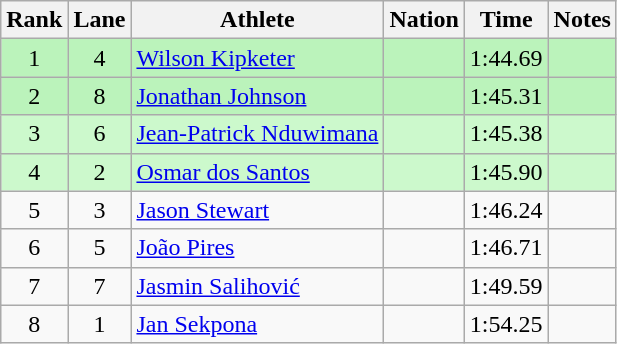<table class="wikitable sortable" style="text-align:center">
<tr>
<th>Rank</th>
<th>Lane</th>
<th>Athlete</th>
<th>Nation</th>
<th>Time</th>
<th>Notes</th>
</tr>
<tr bgcolor=bbf3bb>
<td>1</td>
<td>4</td>
<td align=left><a href='#'>Wilson Kipketer</a></td>
<td align=left></td>
<td>1:44.69</td>
<td></td>
</tr>
<tr bgcolor=bbf3bb>
<td>2</td>
<td>8</td>
<td align=left><a href='#'>Jonathan Johnson</a></td>
<td align=left></td>
<td>1:45.31</td>
<td></td>
</tr>
<tr bgcolor=ccf9cc>
<td>3</td>
<td>6</td>
<td align=left><a href='#'>Jean-Patrick Nduwimana</a></td>
<td align=left></td>
<td>1:45.38</td>
<td></td>
</tr>
<tr bgcolor=ccf9cc>
<td>4</td>
<td>2</td>
<td align=left><a href='#'>Osmar dos Santos</a></td>
<td align=left></td>
<td>1:45.90</td>
<td></td>
</tr>
<tr>
<td>5</td>
<td>3</td>
<td align=left><a href='#'>Jason Stewart</a></td>
<td align=left></td>
<td>1:46.24</td>
<td></td>
</tr>
<tr>
<td>6</td>
<td>5</td>
<td align=left><a href='#'>João Pires</a></td>
<td align=left></td>
<td>1:46.71</td>
<td></td>
</tr>
<tr>
<td>7</td>
<td>7</td>
<td align=left><a href='#'>Jasmin Salihović</a></td>
<td align=left></td>
<td>1:49.59</td>
<td></td>
</tr>
<tr>
<td>8</td>
<td>1</td>
<td align=left><a href='#'>Jan Sekpona</a></td>
<td align=left></td>
<td>1:54.25</td>
<td></td>
</tr>
</table>
